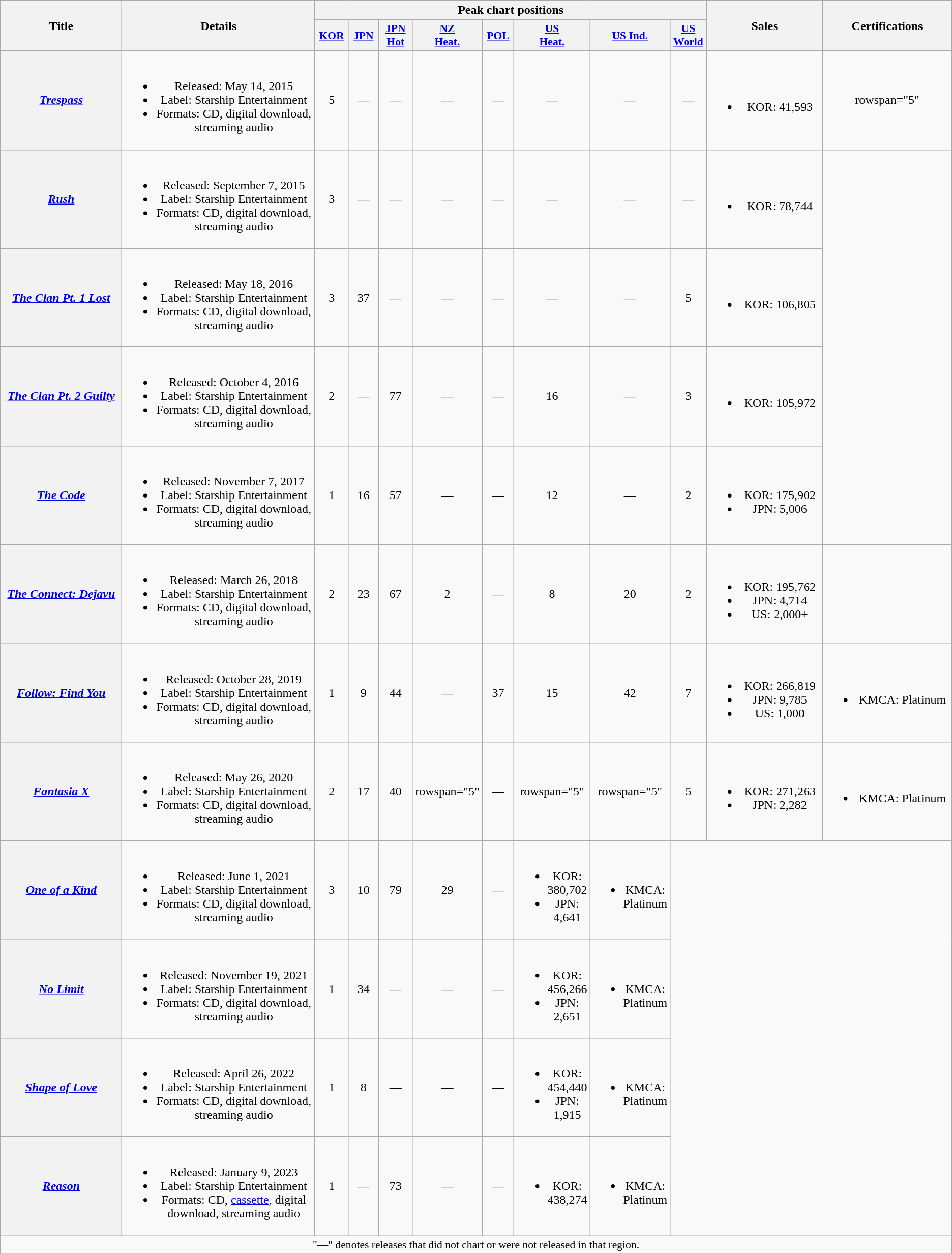<table class="wikitable plainrowheaders" style="text-align:center;">
<tr>
<th scope="col" rowspan="2" style="width:18em;">Title</th>
<th scope="col" rowspan="2" style="width:26em;">Details</th>
<th scope="col" colspan="8">Peak chart positions</th>
<th scope="col" rowspan="2" style="width:14em;">Sales</th>
<th scope="col" rowspan="2" style="width:16em;">Certifications</th>
</tr>
<tr>
<th scope="col" style="width:3em;font-size:90%;"><a href='#'>KOR</a><br></th>
<th scope="col" style="width:3em;font-size:90%;"><a href='#'>JPN</a><br></th>
<th scope="col" style="width:3.7em;font-size:90%;"><a href='#'>JPN<br>Hot</a><br></th>
<th scope="col" style="width:3em;font-size:90%;"><a href='#'>NZ<br>Heat.</a><br></th>
<th scope="col" style="width:3em;font-size:90%;"><a href='#'>POL</a><br></th>
<th scope="col" style="width:3em;font-size:90%;"><a href='#'>US<br>Heat.</a><br></th>
<th scope="col" style="width:3em;font-size:90%;"><a href='#'>US Ind.</a><br></th>
<th scope="col" style="width:3em;font-size:90%;"><a href='#'>US<br>World</a><br></th>
</tr>
<tr>
<th scope="row"><em><a href='#'>Trespass</a></em></th>
<td><br><ul><li>Released: May 14, 2015</li><li>Label: Starship Entertainment</li><li>Formats: CD, digital download, streaming audio</li></ul></td>
<td>5</td>
<td>—</td>
<td>—</td>
<td>—</td>
<td>—</td>
<td>—</td>
<td>—</td>
<td>—</td>
<td><br><ul><li>KOR: 41,593</li></ul></td>
<td>rowspan="5" </td>
</tr>
<tr>
<th scope="row"><em><a href='#'>Rush</a></em></th>
<td><br><ul><li>Released: September 7, 2015</li><li>Label: Starship Entertainment</li><li>Formats: CD, digital download, streaming audio</li></ul></td>
<td>3</td>
<td>—</td>
<td>—</td>
<td>—</td>
<td>—</td>
<td>—</td>
<td>—</td>
<td>—</td>
<td><br><ul><li>KOR: 78,744</li></ul></td>
</tr>
<tr>
<th scope="row"><em><a href='#'>The Clan Pt. 1 Lost</a></em></th>
<td><br><ul><li>Released: May 18, 2016</li><li>Label: Starship Entertainment</li><li>Formats: CD, digital download, streaming audio</li></ul></td>
<td>3</td>
<td>37</td>
<td>—</td>
<td>—</td>
<td>—</td>
<td>—</td>
<td>—</td>
<td>5</td>
<td><br><ul><li>KOR: 106,805</li></ul></td>
</tr>
<tr>
<th scope="row"><em><a href='#'>The Clan Pt. 2 Guilty</a></em></th>
<td><br><ul><li>Released: October 4, 2016</li><li>Label: Starship Entertainment</li><li>Formats: CD, digital download, streaming audio</li></ul></td>
<td>2</td>
<td>—</td>
<td>77</td>
<td>—</td>
<td>—</td>
<td>16</td>
<td>—</td>
<td>3</td>
<td><br><ul><li>KOR: 105,972</li></ul></td>
</tr>
<tr>
<th scope="row"><em><a href='#'>The Code</a></em></th>
<td><br><ul><li>Released: November 7, 2017</li><li>Label: Starship Entertainment</li><li>Formats: CD, digital download, streaming audio</li></ul></td>
<td>1</td>
<td>16</td>
<td>57</td>
<td>—</td>
<td>—</td>
<td>12</td>
<td>—</td>
<td>2</td>
<td><br><ul><li>KOR: 175,902</li><li>JPN: 5,006</li></ul></td>
</tr>
<tr>
<th scope="row"><em><a href='#'>The Connect: Dejavu</a></em></th>
<td><br><ul><li>Released: March 26, 2018</li><li>Label: Starship Entertainment</li><li>Formats: CD, digital download, streaming audio</li></ul></td>
<td>2</td>
<td>23</td>
<td>67</td>
<td>2</td>
<td>—</td>
<td>8</td>
<td>20</td>
<td>2</td>
<td><br><ul><li>KOR: 195,762</li><li>JPN: 4,714</li><li>US: 2,000+</li></ul></td>
<td></td>
</tr>
<tr>
<th scope="row"><em><a href='#'>Follow: Find You</a></em></th>
<td><br><ul><li>Released: October 28, 2019</li><li>Label: Starship Entertainment</li><li>Formats: CD, digital download, streaming audio</li></ul></td>
<td>1</td>
<td>9</td>
<td>44</td>
<td>—</td>
<td>37</td>
<td>15</td>
<td>42</td>
<td>7</td>
<td><br><ul><li>KOR: 266,819</li><li>JPN: 9,785</li><li>US: 1,000</li></ul></td>
<td><br><ul><li>KMCA: Platinum</li></ul></td>
</tr>
<tr>
<th scope="row"><em><a href='#'>Fantasia X</a></em></th>
<td><br><ul><li>Released: May 26, 2020</li><li>Label: Starship Entertainment</li><li>Formats: CD, digital download, streaming audio</li></ul></td>
<td>2</td>
<td>17</td>
<td>40</td>
<td>rowspan="5" </td>
<td>—</td>
<td>rowspan="5" </td>
<td>rowspan="5" </td>
<td>5</td>
<td><br><ul><li>KOR: 271,263</li><li>JPN: 2,282</li></ul></td>
<td><br><ul><li>KMCA: Platinum</li></ul></td>
</tr>
<tr>
<th scope="row"><em><a href='#'>One of a Kind</a></em></th>
<td><br><ul><li>Released: June 1, 2021</li><li>Label: Starship Entertainment</li><li>Formats: CD, digital download, streaming audio</li></ul></td>
<td>3</td>
<td>10</td>
<td>79</td>
<td>29</td>
<td>—</td>
<td><br><ul><li>KOR: 380,702</li><li>JPN: 4,641</li></ul></td>
<td><br><ul><li>KMCA: Platinum</li></ul></td>
</tr>
<tr>
<th scope="row"><em><a href='#'>No Limit</a></em></th>
<td><br><ul><li>Released: November 19, 2021</li><li>Label: Starship Entertainment</li><li>Formats: CD, digital download, streaming audio</li></ul></td>
<td>1</td>
<td>34</td>
<td>—</td>
<td>—</td>
<td>—</td>
<td><br><ul><li>KOR: 456,266</li><li>JPN: 2,651</li></ul></td>
<td><br><ul><li>KMCA: Platinum</li></ul></td>
</tr>
<tr>
<th scope="row"><em><a href='#'>Shape of Love</a></em></th>
<td><br><ul><li>Released: April 26, 2022</li><li>Label: Starship Entertainment</li><li>Formats: CD, digital download, streaming audio</li></ul></td>
<td>1</td>
<td>8</td>
<td>—</td>
<td>—</td>
<td>—</td>
<td><br><ul><li>KOR: 454,440</li><li>JPN: 1,915</li></ul></td>
<td><br><ul><li>KMCA: Platinum</li></ul></td>
</tr>
<tr>
<th scope="row"><em><a href='#'>Reason</a></em></th>
<td><br><ul><li>Released: January 9, 2023</li><li>Label: Starship Entertainment</li><li>Formats: CD, <a href='#'>cassette</a>, digital download, streaming audio</li></ul></td>
<td>1</td>
<td>—</td>
<td>73</td>
<td>—</td>
<td>—</td>
<td><br><ul><li>KOR: 438,274</li></ul></td>
<td><br><ul><li>KMCA: Platinum</li></ul></td>
</tr>
<tr>
<td colspan="13" style="font-size:90%">"—" denotes releases that did not chart or were not released in that region.</td>
</tr>
</table>
